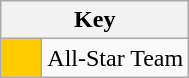<table class="wikitable" style="text-align: center;">
<tr>
<th colspan=2>Key</th>
</tr>
<tr>
<td style="background:#FFCC00; width:20px;"></td>
<td align=left>All-Star Team</td>
</tr>
</table>
